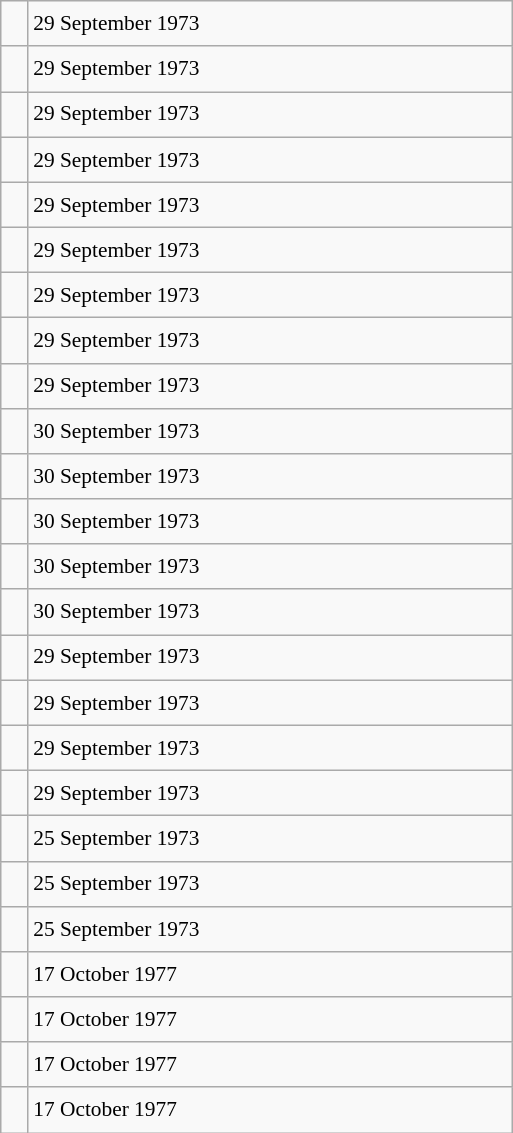<table class="wikitable" style="font-size: 89%; float: left; width: 24em; margin-right: 1em; line-height: 1.65em">
<tr>
<td></td>
<td>29 September 1973</td>
</tr>
<tr>
<td></td>
<td>29 September 1973</td>
</tr>
<tr>
<td></td>
<td>29 September 1973</td>
</tr>
<tr>
<td></td>
<td>29 September 1973</td>
</tr>
<tr>
<td></td>
<td>29 September 1973</td>
</tr>
<tr>
<td></td>
<td>29 September 1973</td>
</tr>
<tr>
<td></td>
<td>29 September 1973</td>
</tr>
<tr>
<td></td>
<td>29 September 1973</td>
</tr>
<tr>
<td></td>
<td>29 September 1973</td>
</tr>
<tr>
<td></td>
<td>30 September 1973</td>
</tr>
<tr>
<td></td>
<td>30 September 1973</td>
</tr>
<tr>
<td></td>
<td>30 September 1973</td>
</tr>
<tr>
<td></td>
<td>30 September 1973</td>
</tr>
<tr>
<td></td>
<td>30 September 1973</td>
</tr>
<tr>
<td></td>
<td>29 September 1973</td>
</tr>
<tr>
<td></td>
<td>29 September 1973</td>
</tr>
<tr>
<td></td>
<td>29 September 1973</td>
</tr>
<tr>
<td></td>
<td>29 September 1973</td>
</tr>
<tr>
<td></td>
<td>25 September 1973</td>
</tr>
<tr>
<td></td>
<td>25 September 1973</td>
</tr>
<tr>
<td></td>
<td>25 September 1973</td>
</tr>
<tr>
<td></td>
<td>17 October 1977</td>
</tr>
<tr>
<td></td>
<td>17 October 1977</td>
</tr>
<tr>
<td></td>
<td>17 October 1977</td>
</tr>
<tr>
<td></td>
<td>17 October 1977</td>
</tr>
</table>
